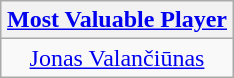<table class=wikitable style="text-align:center; margin:auto">
<tr>
<th><a href='#'>Most Valuable Player</a></th>
</tr>
<tr>
<td> <a href='#'>Jonas Valančiūnas</a></td>
</tr>
</table>
